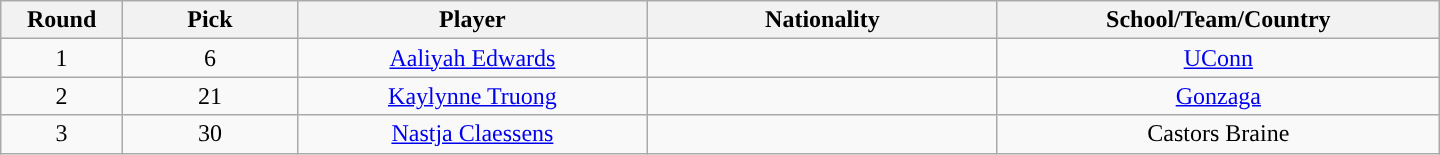<table class="wikitable" style="text-align:center; width:60em">
<tr>
<th width="2%">Round</th>
<th width="5%">Pick</th>
<th width="10%">Player</th>
<th width="10%">Nationality</th>
<th width="10%">School/Team/Country</th>
</tr>
<tr>
<td>1</td>
<td>6</td>
<td><a href='#'>Aaliyah Edwards</a></td>
<td></td>
<td><a href='#'>UConn</a></td>
</tr>
<tr>
<td>2</td>
<td>21</td>
<td><a href='#'>Kaylynne Truong</a></td>
<td></td>
<td><a href='#'>Gonzaga</a></td>
</tr>
<tr>
<td>3</td>
<td>30</td>
<td><a href='#'>Nastja Claessens</a></td>
<td></td>
<td>Castors Braine </td>
</tr>
</table>
